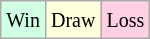<table class="wikitable">
<tr>
<td style="background-color: #d0ffe3;"><small>Win</small></td>
<td style="background-color: #ffffdd;"><small>Draw</small></td>
<td style="background-color: #ffd0e3;"><small>Loss</small></td>
</tr>
</table>
